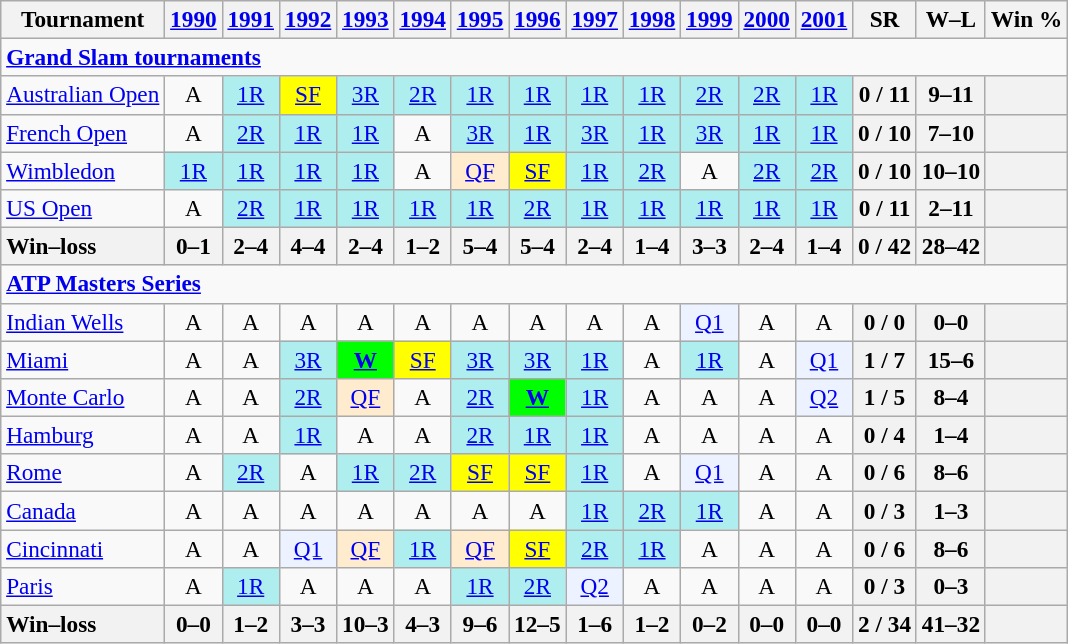<table class=wikitable style=text-align:center;font-size:97%>
<tr>
<th>Tournament</th>
<th><a href='#'>1990</a></th>
<th><a href='#'>1991</a></th>
<th><a href='#'>1992</a></th>
<th><a href='#'>1993</a></th>
<th><a href='#'>1994</a></th>
<th><a href='#'>1995</a></th>
<th><a href='#'>1996</a></th>
<th><a href='#'>1997</a></th>
<th><a href='#'>1998</a></th>
<th><a href='#'>1999</a></th>
<th><a href='#'>2000</a></th>
<th><a href='#'>2001</a></th>
<th>SR</th>
<th>W–L</th>
<th>Win %</th>
</tr>
<tr>
<td colspan=23 align=left><strong><a href='#'>Grand Slam tournaments</a></strong></td>
</tr>
<tr>
<td align=left><a href='#'>Australian Open</a></td>
<td>A</td>
<td bgcolor=afeeee><a href='#'>1R</a></td>
<td bgcolor=yellow><a href='#'>SF</a></td>
<td bgcolor=afeeee><a href='#'>3R</a></td>
<td bgcolor=afeeee><a href='#'>2R</a></td>
<td bgcolor=afeeee><a href='#'>1R</a></td>
<td bgcolor=afeeee><a href='#'>1R</a></td>
<td bgcolor=afeeee><a href='#'>1R</a></td>
<td bgcolor=afeeee><a href='#'>1R</a></td>
<td bgcolor=afeeee><a href='#'>2R</a></td>
<td bgcolor=afeeee><a href='#'>2R</a></td>
<td bgcolor=afeeee><a href='#'>1R</a></td>
<th>0 / 11</th>
<th>9–11</th>
<th></th>
</tr>
<tr>
<td align=left><a href='#'>French Open</a></td>
<td>A</td>
<td bgcolor=afeeee><a href='#'>2R</a></td>
<td bgcolor=afeeee><a href='#'>1R</a></td>
<td bgcolor=afeeee><a href='#'>1R</a></td>
<td>A</td>
<td bgcolor=afeeee><a href='#'>3R</a></td>
<td bgcolor=afeeee><a href='#'>1R</a></td>
<td bgcolor=afeeee><a href='#'>3R</a></td>
<td bgcolor=afeeee><a href='#'>1R</a></td>
<td bgcolor=afeeee><a href='#'>3R</a></td>
<td bgcolor=afeeee><a href='#'>1R</a></td>
<td bgcolor=afeeee><a href='#'>1R</a></td>
<th>0 / 10</th>
<th>7–10</th>
<th></th>
</tr>
<tr>
<td align=left><a href='#'>Wimbledon</a></td>
<td bgcolor=afeeee><a href='#'>1R</a></td>
<td bgcolor=afeeee><a href='#'>1R</a></td>
<td bgcolor=afeeee><a href='#'>1R</a></td>
<td bgcolor=afeeee><a href='#'>1R</a></td>
<td>A</td>
<td bgcolor=ffebcd><a href='#'>QF</a></td>
<td bgcolor=yellow><a href='#'>SF</a></td>
<td bgcolor=afeeee><a href='#'>1R</a></td>
<td bgcolor=afeeee><a href='#'>2R</a></td>
<td>A</td>
<td bgcolor=afeeee><a href='#'>2R</a></td>
<td bgcolor=afeeee><a href='#'>2R</a></td>
<th>0 / 10</th>
<th>10–10</th>
<th></th>
</tr>
<tr>
<td align=left><a href='#'>US Open</a></td>
<td>A</td>
<td bgcolor=afeeee><a href='#'>2R</a></td>
<td bgcolor=afeeee><a href='#'>1R</a></td>
<td bgcolor=afeeee><a href='#'>1R</a></td>
<td bgcolor=afeeee><a href='#'>1R</a></td>
<td bgcolor=afeeee><a href='#'>1R</a></td>
<td bgcolor=afeeee><a href='#'>2R</a></td>
<td bgcolor=afeeee><a href='#'>1R</a></td>
<td bgcolor=afeeee><a href='#'>1R</a></td>
<td bgcolor=afeeee><a href='#'>1R</a></td>
<td bgcolor=afeeee><a href='#'>1R</a></td>
<td bgcolor=afeeee><a href='#'>1R</a></td>
<th>0 / 11</th>
<th>2–11</th>
<th></th>
</tr>
<tr>
<th style=text-align:left>Win–loss</th>
<th>0–1</th>
<th>2–4</th>
<th>4–4</th>
<th>2–4</th>
<th>1–2</th>
<th>5–4</th>
<th>5–4</th>
<th>2–4</th>
<th>1–4</th>
<th>3–3</th>
<th>2–4</th>
<th>1–4</th>
<th>0 / 42</th>
<th>28–42</th>
<th></th>
</tr>
<tr>
<td colspan=23 align=left><strong><a href='#'>ATP Masters Series</a></strong></td>
</tr>
<tr>
<td align=left><a href='#'>Indian Wells</a></td>
<td>A</td>
<td>A</td>
<td>A</td>
<td>A</td>
<td>A</td>
<td>A</td>
<td>A</td>
<td>A</td>
<td>A</td>
<td bgcolor=ecf2ff><a href='#'>Q1</a></td>
<td>A</td>
<td>A</td>
<th>0 / 0</th>
<th>0–0</th>
<th></th>
</tr>
<tr>
<td align=left><a href='#'>Miami</a></td>
<td>A</td>
<td>A</td>
<td bgcolor=afeeee><a href='#'>3R</a></td>
<td bgcolor=lime><a href='#'><strong>W</strong></a></td>
<td bgcolor=yellow><a href='#'>SF</a></td>
<td bgcolor=afeeee><a href='#'>3R</a></td>
<td bgcolor=afeeee><a href='#'>3R</a></td>
<td bgcolor=afeeee><a href='#'>1R</a></td>
<td>A</td>
<td bgcolor=afeeee><a href='#'>1R</a></td>
<td>A</td>
<td bgcolor=ecf2ff><a href='#'>Q1</a></td>
<th>1 / 7</th>
<th>15–6</th>
<th></th>
</tr>
<tr>
<td align=left><a href='#'>Monte Carlo</a></td>
<td>A</td>
<td>A</td>
<td bgcolor=afeeee><a href='#'>2R</a></td>
<td bgcolor=ffebcd><a href='#'>QF</a></td>
<td>A</td>
<td bgcolor=afeeee><a href='#'>2R</a></td>
<td bgcolor=lime><a href='#'><strong>W</strong></a></td>
<td bgcolor=afeeee><a href='#'>1R</a></td>
<td>A</td>
<td>A</td>
<td>A</td>
<td bgcolor=ecf2ff><a href='#'>Q2</a></td>
<th>1 / 5</th>
<th>8–4</th>
<th></th>
</tr>
<tr>
<td align=left><a href='#'>Hamburg</a></td>
<td>A</td>
<td>A</td>
<td bgcolor=afeeee><a href='#'>1R</a></td>
<td>A</td>
<td>A</td>
<td bgcolor=afeeee><a href='#'>2R</a></td>
<td bgcolor=afeeee><a href='#'>1R</a></td>
<td bgcolor=afeeee><a href='#'>1R</a></td>
<td>A</td>
<td>A</td>
<td>A</td>
<td>A</td>
<th>0 / 4</th>
<th>1–4</th>
<th></th>
</tr>
<tr>
<td align=left><a href='#'>Rome</a></td>
<td>A</td>
<td bgcolor=afeeee><a href='#'>2R</a></td>
<td>A</td>
<td bgcolor=afeeee><a href='#'>1R</a></td>
<td bgcolor=afeeee><a href='#'>2R</a></td>
<td bgcolor=yellow><a href='#'>SF</a></td>
<td bgcolor=yellow><a href='#'>SF</a></td>
<td bgcolor=afeeee><a href='#'>1R</a></td>
<td>A</td>
<td bgcolor=ecf2ff><a href='#'>Q1</a></td>
<td>A</td>
<td>A</td>
<th>0 / 6</th>
<th>8–6</th>
<th></th>
</tr>
<tr>
<td align=left><a href='#'>Canada</a></td>
<td>A</td>
<td>A</td>
<td>A</td>
<td>A</td>
<td>A</td>
<td>A</td>
<td>A</td>
<td bgcolor=afeeee><a href='#'>1R</a></td>
<td bgcolor=afeeee><a href='#'>2R</a></td>
<td bgcolor=afeeee><a href='#'>1R</a></td>
<td>A</td>
<td>A</td>
<th>0 / 3</th>
<th>1–3</th>
<th></th>
</tr>
<tr>
<td align=left><a href='#'>Cincinnati</a></td>
<td>A</td>
<td>A</td>
<td bgcolor=ecf2ff><a href='#'>Q1</a></td>
<td bgcolor=ffebcd><a href='#'>QF</a></td>
<td bgcolor=afeeee><a href='#'>1R</a></td>
<td bgcolor=ffebcd><a href='#'>QF</a></td>
<td bgcolor=yellow><a href='#'>SF</a></td>
<td bgcolor=afeeee><a href='#'>2R</a></td>
<td bgcolor=afeeee><a href='#'>1R</a></td>
<td>A</td>
<td>A</td>
<td>A</td>
<th>0 / 6</th>
<th>8–6</th>
<th></th>
</tr>
<tr>
<td align=left><a href='#'>Paris</a></td>
<td>A</td>
<td bgcolor=afeeee><a href='#'>1R</a></td>
<td>A</td>
<td>A</td>
<td>A</td>
<td bgcolor=afeeee><a href='#'>1R</a></td>
<td bgcolor=afeeee><a href='#'>2R</a></td>
<td bgcolor=ecf2ff><a href='#'>Q2</a></td>
<td>A</td>
<td>A</td>
<td>A</td>
<td>A</td>
<th>0 / 3</th>
<th>0–3</th>
<th></th>
</tr>
<tr>
<th style=text-align:left>Win–loss</th>
<th>0–0</th>
<th>1–2</th>
<th>3–3</th>
<th>10–3</th>
<th>4–3</th>
<th>9–6</th>
<th>12–5</th>
<th>1–6</th>
<th>1–2</th>
<th>0–2</th>
<th>0–0</th>
<th>0–0</th>
<th>2 / 34</th>
<th>41–32</th>
<th></th>
</tr>
</table>
